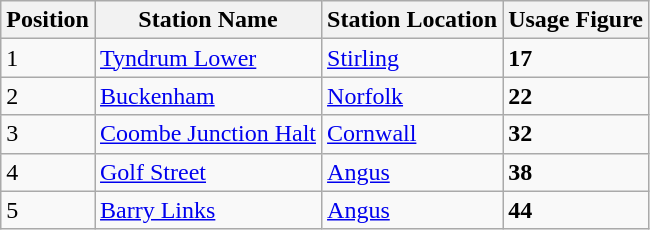<table class="wikitable mw-collapsible">
<tr>
<th>Position</th>
<th>Station Name</th>
<th>Station Location</th>
<th>Usage Figure</th>
</tr>
<tr>
<td>1</td>
<td><a href='#'>Tyndrum Lower</a></td>
<td><a href='#'>Stirling</a></td>
<td><strong>17</strong></td>
</tr>
<tr>
<td>2</td>
<td><a href='#'>Buckenham</a></td>
<td><a href='#'>Norfolk</a></td>
<td><strong>22</strong></td>
</tr>
<tr>
<td>3</td>
<td><a href='#'>Coombe Junction Halt</a></td>
<td><a href='#'>Cornwall</a></td>
<td><strong>32</strong></td>
</tr>
<tr>
<td>4</td>
<td><a href='#'>Golf Street</a></td>
<td><a href='#'>Angus</a></td>
<td><strong>38</strong></td>
</tr>
<tr>
<td>5</td>
<td><a href='#'>Barry Links</a></td>
<td><a href='#'>Angus</a></td>
<td><strong>44</strong></td>
</tr>
</table>
